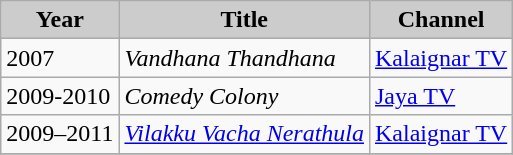<table class="wikitable">
<tr>
<th style="background:#ccc;">Year</th>
<th style="background:#ccc;">Title</th>
<th style="background:#ccc;">Channel</th>
</tr>
<tr>
<td>2007</td>
<td><em>Vandhana Thandhana</em></td>
<td><a href='#'>Kalaignar TV</a></td>
</tr>
<tr>
<td>2009-2010</td>
<td><em>Comedy Colony</em></td>
<td><a href='#'>Jaya TV</a></td>
</tr>
<tr>
<td>2009–2011</td>
<td><em><a href='#'>Vilakku Vacha Nerathula</a></em></td>
<td><a href='#'>Kalaignar TV</a></td>
</tr>
<tr>
</tr>
</table>
